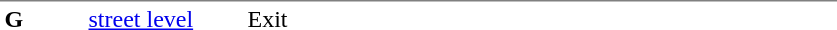<table border=0 cellspacing=0 cellpadding=3>
<tr>
<td style="border-top:solid 1px gray;" width=50 valign=top><strong>G</strong></td>
<td style="border-top:solid 1px gray;" width=100 valign=top><a href='#'>street level</a></td>
<td style="border-top:solid 1px gray;" width=390 valign=top>Exit</td>
</tr>
</table>
